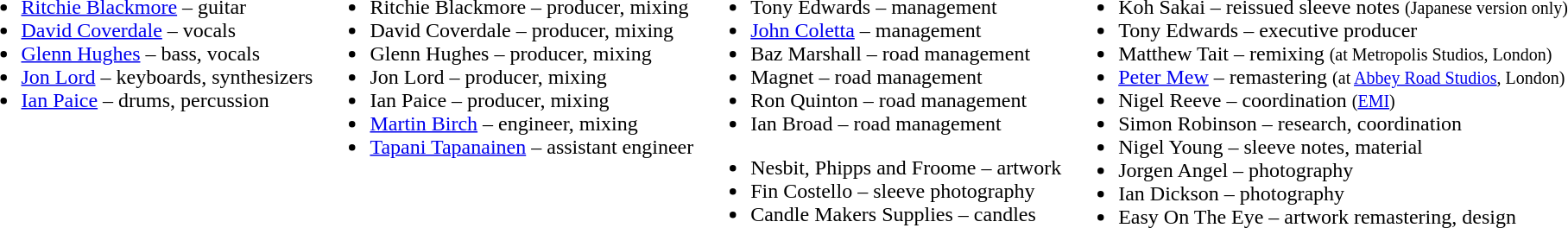<table>
<tr>
<td valign=top><br><ul><li><a href='#'>Ritchie Blackmore</a> – guitar</li><li><a href='#'>David Coverdale</a> – vocals</li><li><a href='#'>Glenn Hughes</a> – bass, vocals</li><li><a href='#'>Jon Lord</a> – keyboards, synthesizers</li><li><a href='#'>Ian Paice</a> – drums, percussion</li></ul></td>
<td valign=top><br><ul><li>Ritchie Blackmore – producer, mixing</li><li>David Coverdale – producer, mixing</li><li>Glenn Hughes – producer, mixing</li><li>Jon Lord – producer, mixing</li><li>Ian Paice – producer, mixing</li><li><a href='#'>Martin Birch</a> – engineer, mixing</li><li><a href='#'>Tapani Tapanainen</a> – assistant engineer</li></ul></td>
<td valign=top><br><ul><li>Tony Edwards – management</li><li><a href='#'>John Coletta</a> – management</li><li>Baz Marshall – road management</li><li>Magnet – road management</li><li>Ron Quinton – road management</li><li>Ian Broad – road management</li></ul><ul><li>Nesbit, Phipps and Froome – artwork</li><li>Fin Costello – sleeve photography</li><li>Candle Makers Supplies – candles</li></ul></td>
<td valign=top><br><ul><li>Koh Sakai – reissued sleeve notes <small>(Japanese version only)</small></li><li>Tony Edwards – executive producer</li><li>Matthew Tait – remixing <small>(at Metropolis Studios, London)</small></li><li><a href='#'>Peter Mew</a> – remastering <small>(at <a href='#'>Abbey Road Studios</a>, London)</small></li><li>Nigel Reeve – coordination <small>(<a href='#'>EMI</a>)</small></li><li>Simon Robinson – research, coordination</li><li>Nigel Young – sleeve notes, material</li><li>Jorgen Angel – photography</li><li>Ian Dickson – photography</li><li>Easy On The Eye – artwork remastering, design</li></ul></td>
</tr>
</table>
